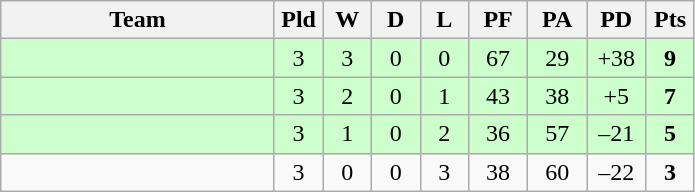<table class="wikitable" style="text-align:center;">
<tr>
<th width=175>Team</th>
<th width=25 abbr="Played">Pld</th>
<th width=25 abbr="Won">W</th>
<th width=25 abbr="Drawn">D</th>
<th width=25 abbr="Lost">L</th>
<th width=32 abbr="Points for">PF</th>
<th width=32 abbr="Points against">PA</th>
<th width=32 abbr="Points difference">PD</th>
<th width=25 abbr="Points">Pts</th>
</tr>
<tr bgcolor=ccffcc>
<td align=left></td>
<td>3</td>
<td>3</td>
<td>0</td>
<td>0</td>
<td>67</td>
<td>29</td>
<td>+38</td>
<td><strong>9</strong></td>
</tr>
<tr bgcolor=ccffcc>
<td align=left></td>
<td>3</td>
<td>2</td>
<td>0</td>
<td>1</td>
<td>43</td>
<td>38</td>
<td>+5</td>
<td><strong>7</strong></td>
</tr>
<tr bgcolor=ccffcc>
<td align=left></td>
<td>3</td>
<td>1</td>
<td>0</td>
<td>2</td>
<td>36</td>
<td>57</td>
<td>–21</td>
<td><strong>5</strong></td>
</tr>
<tr>
<td align=left></td>
<td>3</td>
<td>0</td>
<td>0</td>
<td>3</td>
<td>38</td>
<td>60</td>
<td>–22</td>
<td><strong>3</strong></td>
</tr>
</table>
